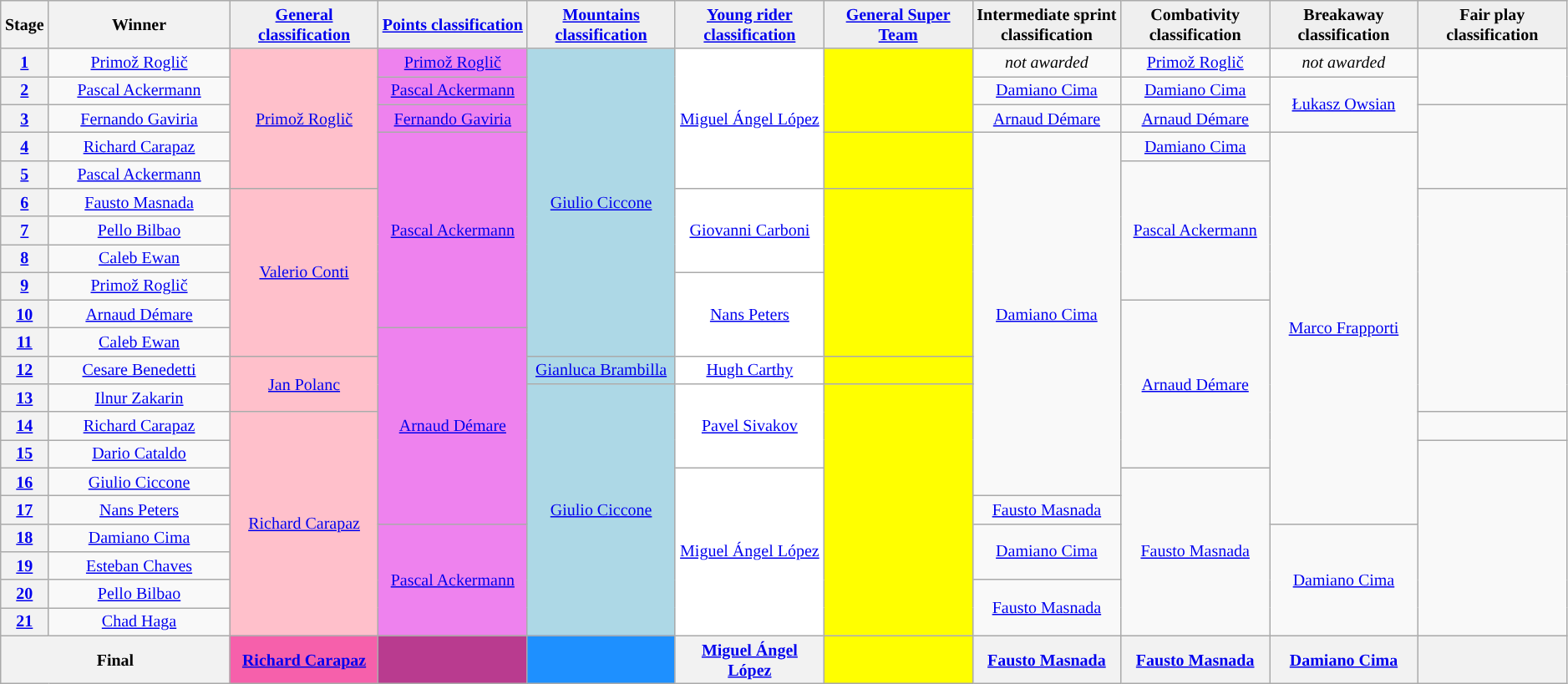<table class="wikitable" style="text-align: center; font-size:smaller;">
<tr style="background:#efefef;">
<th style="width:1%;">Stage</th>
<th style="width:11%;">Winner</th>
<th style="background:#efefef; width:9%;"><a href='#'>General classification</a><br></th>
<th style="background:#efefef; width:9%;"><a href='#'>Points classification</a><br></th>
<th style="background:#efefef; width:9%;"><a href='#'>Mountains classification</a><br></th>
<th style="background:#efefef; width:9%;"><a href='#'>Young rider classification</a><br></th>
<th style="background:#efefef; width:9%;"><a href='#'>General Super Team</a></th>
<th style="background:#efefef; width:9%;">Intermediate sprint classification</th>
<th style="background:#efefef; width:9%;">Combativity classification</th>
<th style="background:#efefef; width:9%;">Breakaway classification</th>
<th style="background:#efefef; width:9%;">Fair play classification</th>
</tr>
<tr>
<th><a href='#'>1</a></th>
<td><a href='#'>Primož Roglič</a></td>
<td style="background:pink;" rowspan=5><a href='#'>Primož Roglič</a></td>
<td style="background:violet;"><a href='#'>Primož Roglič</a></td>
<td style="background:lightblue;" rowspan=11><a href='#'>Giulio Ciccone</a></td>
<td style="background:white;" rowspan=5><a href='#'>Miguel Ángel López</a></td>
<td style="background:#FFFF00;" rowspan=3></td>
<td><em>not awarded</em></td>
<td><a href='#'>Primož Roglič</a></td>
<td><em>not awarded</em></td>
<td rowspan=2></td>
</tr>
<tr>
<th><a href='#'>2</a></th>
<td><a href='#'>Pascal Ackermann</a></td>
<td style="background:violet;"><a href='#'>Pascal Ackermann</a></td>
<td><a href='#'>Damiano Cima</a></td>
<td><a href='#'>Damiano Cima</a></td>
<td rowspan=2><a href='#'>Łukasz Owsian</a></td>
</tr>
<tr>
<th><a href='#'>3</a></th>
<td><a href='#'>Fernando Gaviria</a></td>
<td style="background:violet;"><a href='#'>Fernando Gaviria</a></td>
<td><a href='#'>Arnaud Démare</a></td>
<td><a href='#'>Arnaud Démare</a></td>
<td rowspan=3></td>
</tr>
<tr>
<th><a href='#'>4</a></th>
<td><a href='#'>Richard Carapaz</a></td>
<td style="background:violet;" rowspan=7><a href='#'>Pascal Ackermann</a></td>
<td style="background:#FFFF00;" rowspan=2></td>
<td rowspan=13><a href='#'>Damiano Cima</a></td>
<td><a href='#'>Damiano Cima</a></td>
<td rowspan=14><a href='#'>Marco Frapporti</a></td>
</tr>
<tr>
<th><a href='#'>5</a></th>
<td><a href='#'>Pascal Ackermann</a></td>
<td rowspan=5><a href='#'>Pascal Ackermann</a></td>
</tr>
<tr>
<th><a href='#'>6</a></th>
<td><a href='#'>Fausto Masnada</a></td>
<td style="background:pink;" rowspan=6><a href='#'>Valerio Conti</a></td>
<td style="background:white;" rowspan=3><a href='#'>Giovanni Carboni</a></td>
<td style="background:#FFFF00;" rowspan=6></td>
<td rowspan=8></td>
</tr>
<tr>
<th><a href='#'>7</a></th>
<td><a href='#'>Pello Bilbao</a></td>
</tr>
<tr>
<th><a href='#'>8</a></th>
<td><a href='#'>Caleb Ewan</a></td>
</tr>
<tr>
<th><a href='#'>9</a></th>
<td><a href='#'>Primož Roglič</a></td>
<td style="background:white;" rowspan=3><a href='#'>Nans Peters</a></td>
</tr>
<tr>
<th><a href='#'>10</a></th>
<td><a href='#'>Arnaud Démare</a></td>
<td rowspan=6><a href='#'>Arnaud Démare</a></td>
</tr>
<tr>
<th><a href='#'>11</a></th>
<td><a href='#'>Caleb Ewan</a></td>
<td style="background:violet;" rowspan=7><a href='#'>Arnaud Démare</a></td>
</tr>
<tr>
<th><a href='#'>12</a></th>
<td><a href='#'>Cesare Benedetti</a></td>
<td style="background:pink;" rowspan=2><a href='#'>Jan Polanc</a></td>
<td style="background:lightblue;"><a href='#'>Gianluca Brambilla</a></td>
<td style="background:white;"><a href='#'>Hugh Carthy</a></td>
<td style="background:#FFFF00;"></td>
</tr>
<tr>
<th><a href='#'>13</a></th>
<td><a href='#'>Ilnur Zakarin</a></td>
<td style="background:lightblue;" rowspan=9><a href='#'>Giulio Ciccone</a></td>
<td style="background:white;" rowspan=3><a href='#'>Pavel Sivakov</a></td>
<td style="background:#FFFF00;"rowspan=9></td>
</tr>
<tr>
<th><a href='#'>14</a></th>
<td><a href='#'>Richard Carapaz</a></td>
<td style="background:pink;" rowspan=8><a href='#'>Richard Carapaz</a></td>
<td></td>
</tr>
<tr>
<th><a href='#'>15</a></th>
<td><a href='#'>Dario Cataldo</a></td>
<td rowspan=7></td>
</tr>
<tr>
<th><a href='#'>16</a></th>
<td><a href='#'>Giulio Ciccone</a></td>
<td style="background:white;" rowspan=6><a href='#'>Miguel Ángel López</a></td>
<td rowspan=6><a href='#'>Fausto Masnada</a></td>
</tr>
<tr>
<th><a href='#'>17</a></th>
<td><a href='#'>Nans Peters</a></td>
<td><a href='#'>Fausto Masnada</a></td>
</tr>
<tr>
<th><a href='#'>18</a></th>
<td><a href='#'>Damiano Cima</a></td>
<td style="background:violet;" rowspan=4><a href='#'>Pascal Ackermann</a></td>
<td rowspan=2><a href='#'>Damiano Cima</a></td>
<td rowspan=4><a href='#'>Damiano Cima</a></td>
</tr>
<tr>
<th><a href='#'>19</a></th>
<td><a href='#'>Esteban Chaves</a></td>
</tr>
<tr>
<th><a href='#'>20</a></th>
<td><a href='#'>Pello Bilbao</a></td>
<td rowspan=2><a href='#'>Fausto Masnada</a></td>
</tr>
<tr>
<th><a href='#'>21</a></th>
<td><a href='#'>Chad Haga</a></td>
</tr>
<tr>
<th colspan=2>Final</th>
<th style="background:#F660AB;"><a href='#'>Richard Carapaz</a></th>
<th style="background:#B93B8F;"></th>
<th style="background:dodgerblue;"></th>
<th style="background:offwhite;"><a href='#'>Miguel Ángel López</a></th>
<th style="background:yellow;"></th>
<th><a href='#'>Fausto Masnada</a></th>
<th><a href='#'>Fausto Masnada</a></th>
<th><a href='#'>Damiano Cima</a></th>
<th></th>
</tr>
</table>
